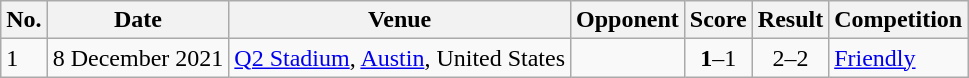<table class="wikitable">
<tr>
<th>No.</th>
<th>Date</th>
<th>Venue</th>
<th>Opponent</th>
<th>Score</th>
<th>Result</th>
<th>Competition</th>
</tr>
<tr>
<td>1</td>
<td>8 December 2021</td>
<td><a href='#'>Q2 Stadium</a>, <a href='#'>Austin</a>, United States</td>
<td></td>
<td align=center><strong>1</strong>–1</td>
<td align=center>2–2</td>
<td><a href='#'>Friendly</a></td>
</tr>
</table>
